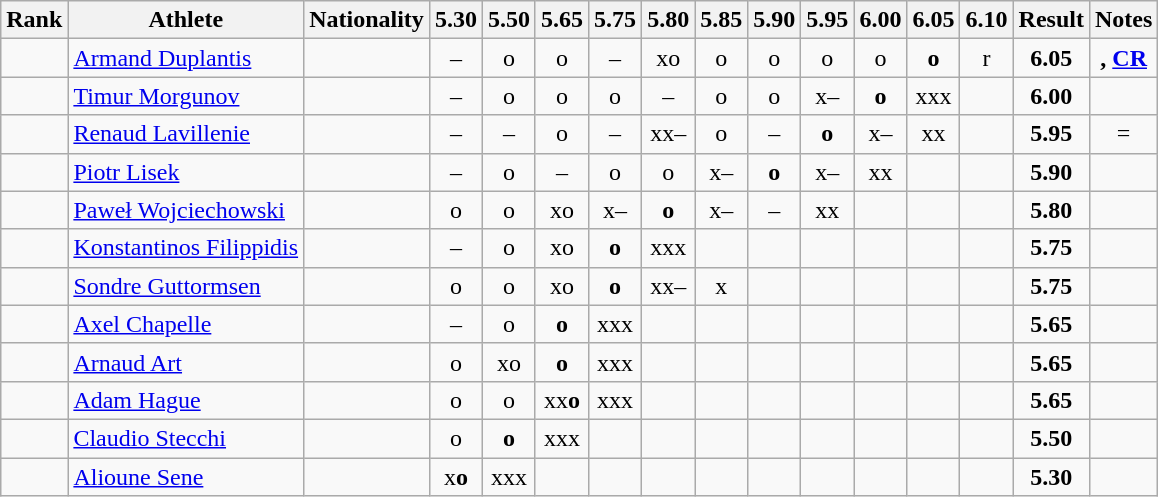<table class="wikitable sortable" style="text-align:center">
<tr>
<th>Rank</th>
<th>Athlete</th>
<th>Nationality</th>
<th>5.30</th>
<th>5.50</th>
<th>5.65</th>
<th>5.75</th>
<th>5.80</th>
<th>5.85</th>
<th>5.90</th>
<th>5.95</th>
<th>6.00</th>
<th>6.05</th>
<th>6.10</th>
<th>Result</th>
<th>Notes</th>
</tr>
<tr>
<td></td>
<td align="left"><a href='#'>Armand Duplantis</a></td>
<td align=left></td>
<td>–</td>
<td>o</td>
<td>o</td>
<td>–</td>
<td>xo</td>
<td>o</td>
<td>o</td>
<td>o</td>
<td>o</td>
<td><strong>o</strong></td>
<td>r</td>
<td><strong>6.05</strong></td>
<td><strong>, <a href='#'>CR</a></strong></td>
</tr>
<tr>
<td></td>
<td align="left"><a href='#'>Timur Morgunov</a></td>
<td align=left></td>
<td>–</td>
<td>o</td>
<td>o</td>
<td>o</td>
<td>–</td>
<td>o</td>
<td>o</td>
<td>x–</td>
<td><strong>o</strong></td>
<td>xxx</td>
<td></td>
<td><strong>6.00</strong></td>
<td></td>
</tr>
<tr>
<td></td>
<td align="left"><a href='#'>Renaud Lavillenie</a></td>
<td align=left></td>
<td>–</td>
<td>–</td>
<td>o</td>
<td>–</td>
<td>xx–</td>
<td>o</td>
<td>–</td>
<td><strong>o</strong></td>
<td>x–</td>
<td>xx</td>
<td></td>
<td><strong>5.95</strong></td>
<td>=</td>
</tr>
<tr>
<td></td>
<td align="left"><a href='#'>Piotr Lisek</a></td>
<td align=left></td>
<td>–</td>
<td>o</td>
<td>–</td>
<td>o</td>
<td>o</td>
<td>x–</td>
<td><strong>o</strong></td>
<td>x–</td>
<td>xx</td>
<td></td>
<td></td>
<td><strong>5.90</strong></td>
<td></td>
</tr>
<tr>
<td></td>
<td align="left"><a href='#'>Paweł Wojciechowski</a></td>
<td align=left></td>
<td>o</td>
<td>o</td>
<td>xo</td>
<td>x–</td>
<td><strong>o</strong></td>
<td>x–</td>
<td>–</td>
<td>xx</td>
<td></td>
<td></td>
<td></td>
<td><strong>5.80</strong></td>
<td></td>
</tr>
<tr>
<td></td>
<td align="left"><a href='#'>Konstantinos Filippidis</a></td>
<td align=left></td>
<td>–</td>
<td>o</td>
<td>xo</td>
<td><strong>o</strong></td>
<td>xxx</td>
<td></td>
<td></td>
<td></td>
<td></td>
<td></td>
<td></td>
<td><strong>5.75</strong></td>
<td></td>
</tr>
<tr>
<td></td>
<td align="left"><a href='#'>Sondre Guttormsen</a></td>
<td align=left></td>
<td>o</td>
<td>o</td>
<td>xo</td>
<td><strong>o</strong></td>
<td>xx–</td>
<td>x</td>
<td></td>
<td></td>
<td></td>
<td></td>
<td></td>
<td><strong>5.75</strong></td>
<td><strong></strong></td>
</tr>
<tr>
<td></td>
<td align="left"><a href='#'>Axel Chapelle</a></td>
<td align=left></td>
<td>–</td>
<td>o</td>
<td><strong>o</strong></td>
<td>xxx</td>
<td></td>
<td></td>
<td></td>
<td></td>
<td></td>
<td></td>
<td></td>
<td><strong>5.65</strong></td>
<td></td>
</tr>
<tr>
<td></td>
<td align="left"><a href='#'>Arnaud Art</a></td>
<td align=left></td>
<td>o</td>
<td>xo</td>
<td><strong>o</strong></td>
<td>xxx</td>
<td></td>
<td></td>
<td></td>
<td></td>
<td></td>
<td></td>
<td></td>
<td><strong>5.65</strong></td>
<td></td>
</tr>
<tr>
<td></td>
<td align="left"><a href='#'>Adam Hague</a></td>
<td align=left></td>
<td>o</td>
<td>o</td>
<td>xx<strong>o</strong></td>
<td>xxx</td>
<td></td>
<td></td>
<td></td>
<td></td>
<td></td>
<td></td>
<td></td>
<td><strong>5.65</strong></td>
<td></td>
</tr>
<tr>
<td></td>
<td align="left"><a href='#'>Claudio Stecchi</a></td>
<td align=left></td>
<td>o</td>
<td><strong>o</strong></td>
<td>xxx</td>
<td></td>
<td></td>
<td></td>
<td></td>
<td></td>
<td></td>
<td></td>
<td></td>
<td><strong>5.50</strong></td>
<td></td>
</tr>
<tr>
<td></td>
<td align="left"><a href='#'>Alioune Sene</a></td>
<td align=left></td>
<td>x<strong>o</strong></td>
<td>xxx</td>
<td></td>
<td></td>
<td></td>
<td></td>
<td></td>
<td></td>
<td></td>
<td></td>
<td></td>
<td><strong>5.30</strong></td>
<td></td>
</tr>
</table>
